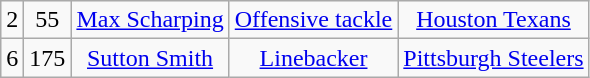<table class="wikitable" style="text-align:center">
<tr>
<td>2</td>
<td>55</td>
<td><a href='#'>Max Scharping</a></td>
<td><a href='#'>Offensive tackle</a></td>
<td><a href='#'>Houston Texans</a></td>
</tr>
<tr>
<td>6</td>
<td>175</td>
<td><a href='#'>Sutton Smith</a></td>
<td><a href='#'>Linebacker</a></td>
<td><a href='#'>Pittsburgh Steelers</a></td>
</tr>
</table>
